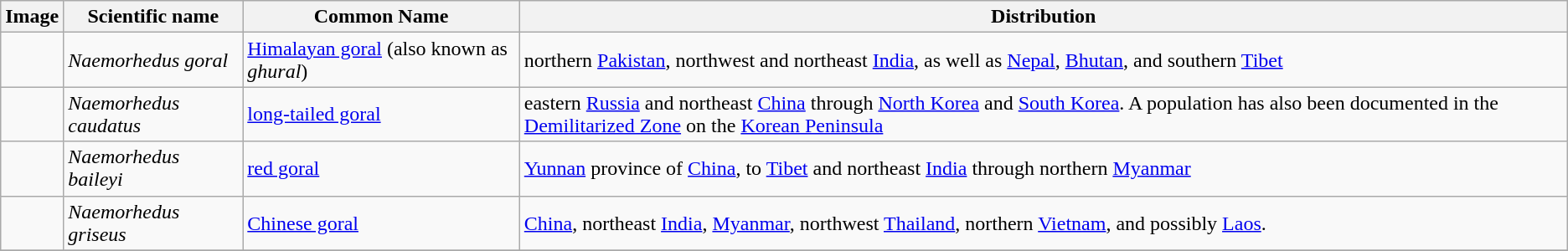<table class="wikitable">
<tr>
<th>Image</th>
<th>Scientific name</th>
<th>Common Name</th>
<th>Distribution</th>
</tr>
<tr>
<td></td>
<td><em>Naemorhedus goral</em></td>
<td><a href='#'>Himalayan goral</a> (also known as <em>ghural</em>)</td>
<td>northern <a href='#'>Pakistan</a>, northwest and northeast <a href='#'>India</a>, as well as <a href='#'>Nepal</a>, <a href='#'>Bhutan</a>, and southern <a href='#'>Tibet</a></td>
</tr>
<tr>
<td></td>
<td><em>Naemorhedus caudatus</em></td>
<td><a href='#'>long-tailed goral</a></td>
<td>eastern <a href='#'>Russia</a> and northeast <a href='#'>China</a> through <a href='#'>North Korea</a> and <a href='#'>South Korea</a>. A population has also been documented in the <a href='#'>Demilitarized Zone</a> on the <a href='#'>Korean Peninsula</a></td>
</tr>
<tr>
<td></td>
<td><em>Naemorhedus baileyi</em></td>
<td><a href='#'>red goral</a></td>
<td><a href='#'>Yunnan</a> province of <a href='#'>China</a>, to <a href='#'>Tibet</a> and northeast <a href='#'>India</a> through northern <a href='#'>Myanmar</a></td>
</tr>
<tr>
<td></td>
<td><em>Naemorhedus griseus</em></td>
<td><a href='#'>Chinese goral</a></td>
<td><a href='#'>China</a>, northeast <a href='#'>India</a>, <a href='#'>Myanmar</a>, northwest <a href='#'>Thailand</a>, northern <a href='#'>Vietnam</a>, and possibly <a href='#'>Laos</a>.</td>
</tr>
<tr>
</tr>
</table>
